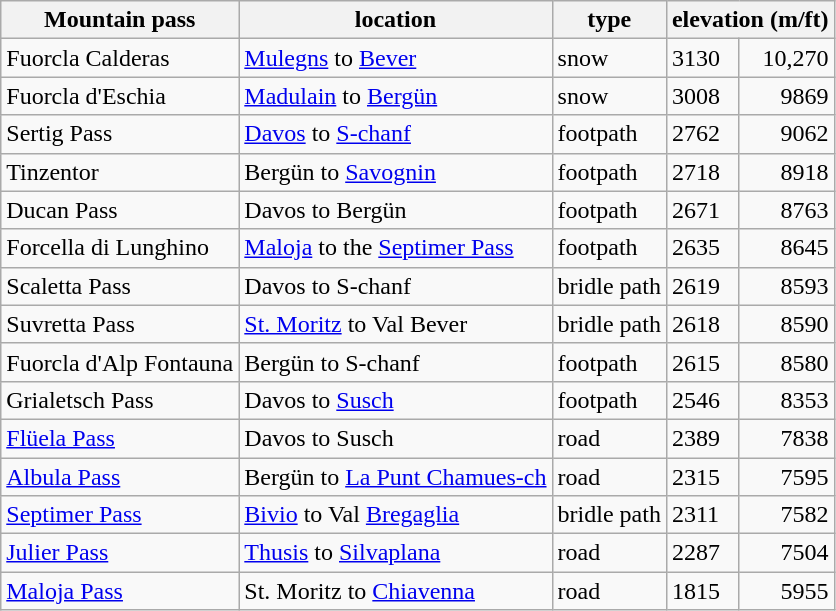<table class="wikitable sortable">
<tr>
<th>Mountain pass</th>
<th>location</th>
<th>type</th>
<th colspan=2>elevation (m/ft)</th>
</tr>
<tr>
<td>Fuorcla Calderas</td>
<td><a href='#'>Mulegns</a> to <a href='#'>Bever</a></td>
<td>snow</td>
<td>3130</td>
<td align=right>10,270</td>
</tr>
<tr>
<td>Fuorcla d'Eschia</td>
<td><a href='#'>Madulain</a> to <a href='#'>Bergün</a></td>
<td>snow</td>
<td>3008</td>
<td align=right>9869</td>
</tr>
<tr>
<td>Sertig Pass</td>
<td><a href='#'>Davos</a> to <a href='#'>S-chanf</a></td>
<td>footpath</td>
<td>2762</td>
<td align=right>9062</td>
</tr>
<tr>
<td>Tinzentor</td>
<td>Bergün to <a href='#'>Savognin</a></td>
<td>footpath</td>
<td>2718</td>
<td align=right>8918</td>
</tr>
<tr>
<td>Ducan Pass</td>
<td>Davos to Bergün</td>
<td>footpath</td>
<td>2671</td>
<td align=right>8763</td>
</tr>
<tr>
<td>Forcella di Lunghino</td>
<td><a href='#'>Maloja</a> to the <a href='#'>Septimer Pass</a></td>
<td>footpath</td>
<td>2635</td>
<td align=right>8645</td>
</tr>
<tr>
<td>Scaletta Pass</td>
<td>Davos to S-chanf</td>
<td>bridle path</td>
<td>2619</td>
<td align=right>8593</td>
</tr>
<tr>
<td>Suvretta Pass</td>
<td><a href='#'>St. Moritz</a> to Val Bever</td>
<td>bridle path</td>
<td>2618</td>
<td align=right>8590</td>
</tr>
<tr>
<td>Fuorcla d'Alp Fontauna</td>
<td>Bergün to S-chanf</td>
<td>footpath</td>
<td>2615</td>
<td align=right>8580</td>
</tr>
<tr>
<td>Grialetsch Pass</td>
<td>Davos to <a href='#'>Susch</a></td>
<td>footpath</td>
<td>2546</td>
<td align=right>8353</td>
</tr>
<tr>
<td><a href='#'>Flüela Pass</a></td>
<td>Davos to Susch</td>
<td>road</td>
<td>2389</td>
<td align=right>7838</td>
</tr>
<tr>
<td><a href='#'>Albula Pass</a></td>
<td>Bergün to <a href='#'>La Punt Chamues-ch</a></td>
<td>road</td>
<td>2315</td>
<td align=right>7595</td>
</tr>
<tr>
<td><a href='#'>Septimer Pass</a></td>
<td><a href='#'>Bivio</a> to Val <a href='#'>Bregaglia</a></td>
<td>bridle path</td>
<td>2311</td>
<td align=right>7582</td>
</tr>
<tr>
<td><a href='#'>Julier Pass</a></td>
<td><a href='#'>Thusis</a> to <a href='#'>Silvaplana</a></td>
<td>road</td>
<td>2287</td>
<td align=right>7504</td>
</tr>
<tr>
<td><a href='#'>Maloja Pass</a></td>
<td>St. Moritz to <a href='#'>Chiavenna</a></td>
<td>road</td>
<td>1815</td>
<td align=right>5955</td>
</tr>
</table>
